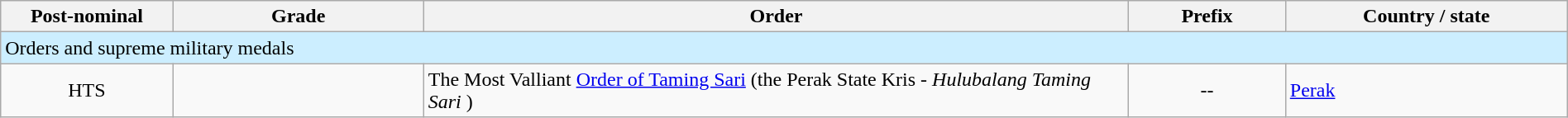<table class="wikitable" width=100%>
<tr>
<th width=11%>Post-nominal</th>
<th width=16%>Grade</th>
<th>Order</th>
<th width=10%>Prefix</th>
<th width=18%>Country / state</th>
</tr>
<tr>
<td colspan=5 style="background-color:#cceeff">Orders and supreme military medals</td>
</tr>
<tr>
<td align=center>HTS</td>
<td></td>
<td>The Most Valliant <a href='#'>Order of Taming Sari</a> (the Perak State Kris - <em>Hulubalang Taming Sari </em>)</td>
<td align=center>--</td>
<td> <a href='#'>Perak</a></td>
</tr>
</table>
